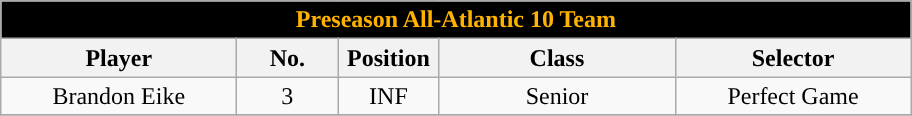<table class="wikitable" style="text-align:center">
<tr>
<td colspan="5" style= "background: #000000; color:#FFB300"><strong>Preseason All-Atlantic 10 Team</strong></td>
</tr>
<tr>
<th style="width:150px; ">Player</th>
<th style="width:60px; ">No.</th>
<th style="width:60px; ">Position</th>
<th style="width:150px; ">Class</th>
<th style="width:150px; ">Selector</th>
</tr>
<tr>
<td>Brandon Eike</td>
<td>3</td>
<td>INF</td>
<td>Senior</td>
<td>Perfect Game</td>
</tr>
<tr>
</tr>
</table>
